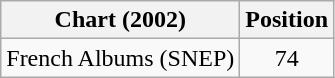<table class="wikitable">
<tr>
<th>Chart (2002)</th>
<th>Position</th>
</tr>
<tr>
<td>French Albums (SNEP)</td>
<td align="center">74</td>
</tr>
</table>
